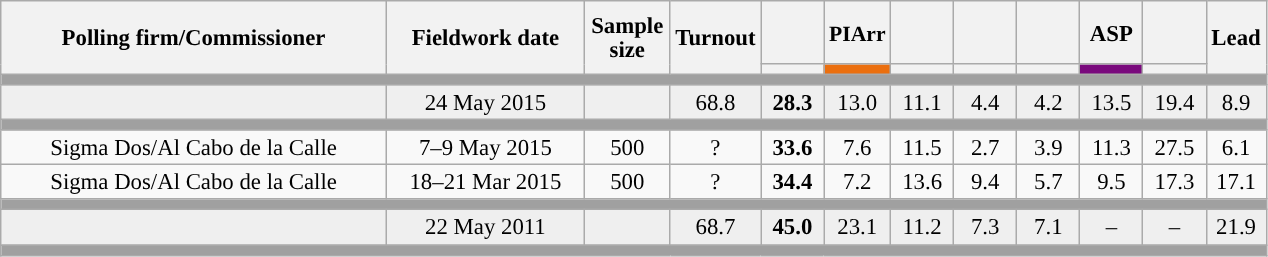<table class="wikitable collapsible collapsed" style="text-align:center; font-size:95%; line-height:16px;">
<tr style="height:42px;">
<th style="width:250px;" rowspan="2">Polling firm/Commissioner</th>
<th style="width:125px;" rowspan="2">Fieldwork date</th>
<th style="width:50px;" rowspan="2">Sample size</th>
<th style="width:45px;" rowspan="2">Turnout</th>
<th style="width:35px;"></th>
<th style="width:35px; font-size:95%;">PIArr</th>
<th style="width:35px;"></th>
<th style="width:35px;"></th>
<th style="width:35px;"></th>
<th style="width:35px;">ASP</th>
<th style="width:35px;"></th>
<th style="width:30px;" rowspan="2">Lead</th>
</tr>
<tr>
<th style="color:inherit;background:"></th>
<th style="color:inherit;background:#EB6F0F;"></th>
<th style="color:inherit;background:"></th>
<th style="color:inherit;background:"></th>
<th style="color:inherit;background:"></th>
<th style="color:inherit;background:#7A097D;"></th>
<th style="color:inherit;background:"></th>
</tr>
<tr>
<td colspan="12" style="background:#A0A0A0"></td>
</tr>
<tr style="background:#EFEFEF;">
<td><strong></strong></td>
<td>24 May 2015</td>
<td></td>
<td>68.8</td>
<td><strong>28.3</strong><br></td>
<td>13.0<br></td>
<td>11.1<br></td>
<td>4.4<br></td>
<td>4.2<br></td>
<td>13.5<br></td>
<td>19.4<br></td>
<td style="background:">8.9</td>
</tr>
<tr>
<td colspan="12" style="background:#A0A0A0"></td>
</tr>
<tr>
<td>Sigma Dos/Al Cabo de la Calle</td>
<td>7–9 May 2015</td>
<td>500</td>
<td>?</td>
<td><strong>33.6</strong><br></td>
<td>7.6<br></td>
<td>11.5<br></td>
<td>2.7<br></td>
<td>3.9<br></td>
<td>11.3<br></td>
<td>27.5<br></td>
<td style="background:">6.1</td>
</tr>
<tr>
<td>Sigma Dos/Al Cabo de la Calle</td>
<td>18–21 Mar 2015</td>
<td>500</td>
<td>?</td>
<td><strong>34.4</strong><br></td>
<td>7.2<br></td>
<td>13.6<br></td>
<td>9.4<br></td>
<td>5.7<br></td>
<td>9.5<br></td>
<td>17.3<br></td>
<td style="background:">17.1</td>
</tr>
<tr>
<td colspan="12" style="background:#A0A0A0"></td>
</tr>
<tr style="background:#EFEFEF;">
<td><strong></strong></td>
<td>22 May 2011</td>
<td></td>
<td>68.7</td>
<td><strong>45.0</strong><br></td>
<td>23.1<br></td>
<td>11.2<br></td>
<td>7.3<br></td>
<td>7.1<br></td>
<td>–</td>
<td>–</td>
<td style="background:">21.9</td>
</tr>
<tr>
<td colspan="12" style="background:#A0A0A0"></td>
</tr>
</table>
